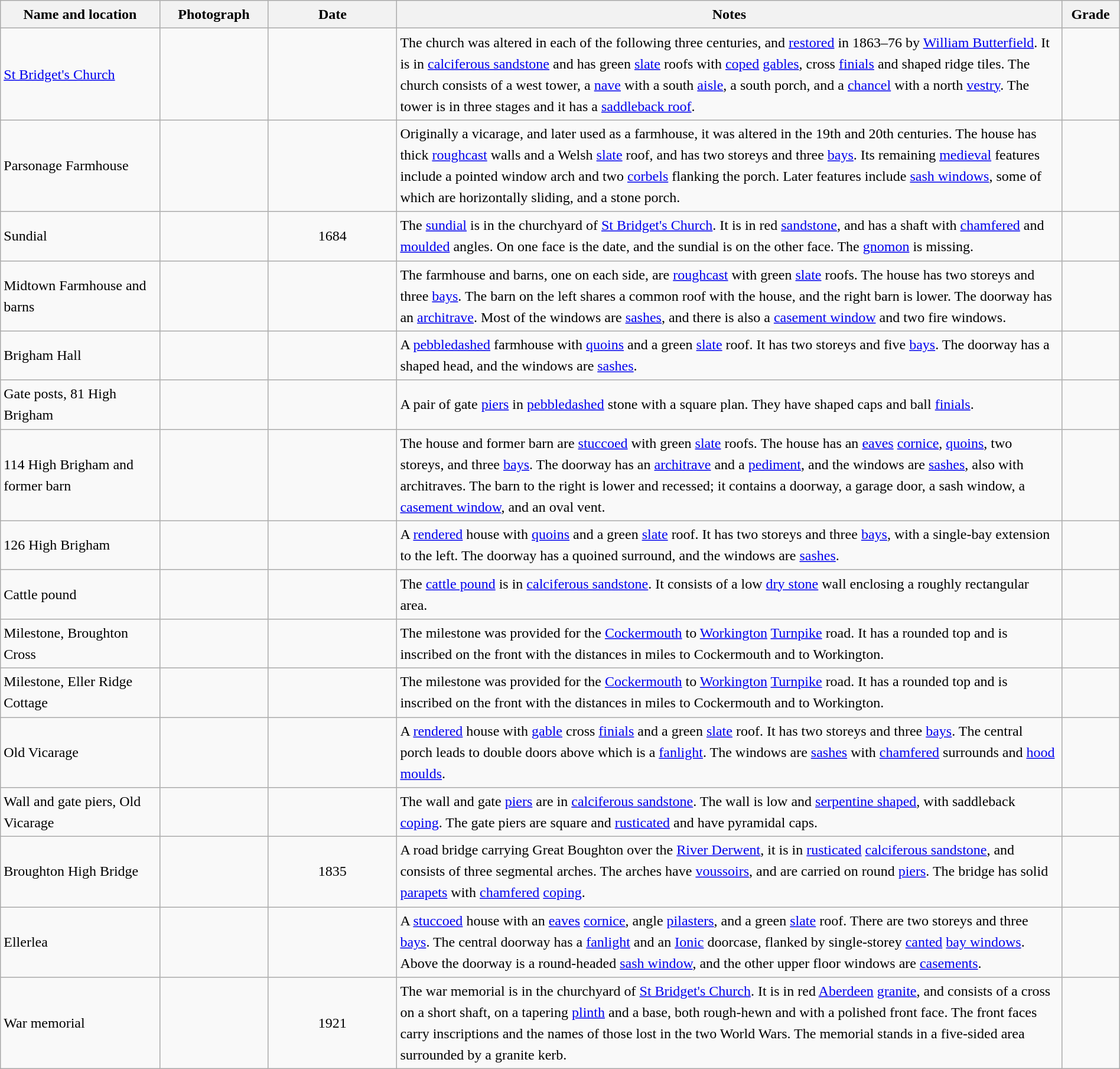<table class="wikitable sortable plainrowheaders" style="width:100%;border:0px;text-align:left;line-height:150%;">
<tr>
<th scope="col"  style="width:150px">Name and location</th>
<th scope="col"  style="width:100px" class="unsortable">Photograph</th>
<th scope="col"  style="width:120px">Date</th>
<th scope="col"  style="width:650px" class="unsortable">Notes</th>
<th scope="col"  style="width:50px">Grade</th>
</tr>
<tr>
<td><a href='#'>St Bridget's Church</a><br><small></small></td>
<td></td>
<td align="center"></td>
<td>The church was altered in each of the following three centuries, and <a href='#'>restored</a> in 1863–76 by <a href='#'>William Butterfield</a>.  It is in <a href='#'>calciferous sandstone</a> and has green <a href='#'>slate</a> roofs with <a href='#'>coped</a> <a href='#'>gables</a>, cross <a href='#'>finials</a> and shaped ridge tiles.  The church consists of a west tower, a <a href='#'>nave</a> with a south <a href='#'>aisle</a>, a south porch, and a <a href='#'>chancel</a> with a north <a href='#'>vestry</a>.  The tower is in three stages and it has a <a href='#'>saddleback roof</a>.</td>
<td align="center" ></td>
</tr>
<tr>
<td>Parsonage Farmhouse<br><small></small></td>
<td></td>
<td align="center"></td>
<td>Originally a vicarage, and later used as a farmhouse, it was altered in the 19th and 20th centuries.  The house has thick <a href='#'>roughcast</a> walls and a Welsh <a href='#'>slate</a> roof, and has two storeys and three <a href='#'>bays</a>.  Its remaining <a href='#'>medieval</a> features include a pointed window arch and two <a href='#'>corbels</a> flanking the porch.  Later features include <a href='#'>sash windows</a>, some of which are horizontally sliding, and a stone porch.</td>
<td align="center" ></td>
</tr>
<tr>
<td>Sundial<br><small></small></td>
<td></td>
<td align="center">1684</td>
<td>The <a href='#'>sundial</a> is in the churchyard of <a href='#'>St Bridget's Church</a>.  It is in red <a href='#'>sandstone</a>, and has a shaft with <a href='#'>chamfered</a> and <a href='#'>moulded</a> angles.  On one face is the date, and the sundial is on the other face.  The <a href='#'>gnomon</a> is missing.</td>
<td align="center" ></td>
</tr>
<tr>
<td>Midtown Farmhouse and barns<br><small></small></td>
<td></td>
<td align="center"></td>
<td>The farmhouse and barns, one on each side, are <a href='#'>roughcast</a> with green <a href='#'>slate</a> roofs.  The house has two storeys and three <a href='#'>bays</a>.  The barn on the left shares a common roof with the house, and the right barn is lower.  The doorway has an <a href='#'>architrave</a>.  Most of the windows are <a href='#'>sashes</a>, and there is also a <a href='#'>casement window</a> and two fire windows.</td>
<td align="center" ></td>
</tr>
<tr>
<td>Brigham Hall<br><small></small></td>
<td></td>
<td align="center"></td>
<td>A <a href='#'>pebbledashed</a> farmhouse with <a href='#'>quoins</a> and a green <a href='#'>slate</a> roof.  It has two storeys and five <a href='#'>bays</a>.  The doorway has a shaped head, and the windows are <a href='#'>sashes</a>.</td>
<td align="center" ></td>
</tr>
<tr>
<td>Gate posts, 81 High Brigham<br><small></small></td>
<td></td>
<td align="center"></td>
<td>A pair of gate <a href='#'>piers</a> in <a href='#'>pebbledashed</a> stone with a square plan.  They have shaped caps and ball <a href='#'>finials</a>.</td>
<td align="center" ></td>
</tr>
<tr>
<td>114 High Brigham and former barn<br><small></small></td>
<td></td>
<td align="center"></td>
<td>The house and former barn are <a href='#'>stuccoed</a> with green <a href='#'>slate</a> roofs.  The house has an <a href='#'>eaves</a> <a href='#'>cornice</a>, <a href='#'>quoins</a>, two storeys, and three <a href='#'>bays</a>.  The doorway has an <a href='#'>architrave</a> and a <a href='#'>pediment</a>, and the windows are <a href='#'>sashes</a>, also with architraves.  The barn to the right is lower and recessed; it contains a doorway, a garage door, a sash window, a <a href='#'>casement window</a>, and an oval vent.</td>
<td align="center" ></td>
</tr>
<tr>
<td>126 High Brigham<br><small></small></td>
<td></td>
<td align="center"></td>
<td>A <a href='#'>rendered</a> house with <a href='#'>quoins</a> and a green <a href='#'>slate</a> roof.  It has two storeys and three <a href='#'>bays</a>, with a single-bay extension to the left.  The doorway has a quoined surround, and the windows are <a href='#'>sashes</a>.</td>
<td align="center" ></td>
</tr>
<tr>
<td>Cattle pound<br><small></small></td>
<td></td>
<td align="center"></td>
<td>The <a href='#'>cattle pound</a> is in  <a href='#'>calciferous sandstone</a>.  It consists of a low <a href='#'>dry stone</a> wall enclosing a roughly rectangular area.</td>
<td align="center" ></td>
</tr>
<tr>
<td>Milestone, Broughton Cross<br><small></small></td>
<td></td>
<td align="center"></td>
<td>The milestone was provided for the <a href='#'>Cockermouth</a> to <a href='#'>Workington</a> <a href='#'>Turnpike</a> road.  It has a rounded top and is inscribed on the front with the distances in miles to Cockermouth and to Workington.</td>
<td align="center" ></td>
</tr>
<tr>
<td>Milestone, Eller Ridge Cottage<br><small></small></td>
<td></td>
<td align="center"></td>
<td>The milestone was provided for the <a href='#'>Cockermouth</a> to <a href='#'>Workington</a> <a href='#'>Turnpike</a> road.  It has a rounded top and is inscribed on the front with the distances in miles to Cockermouth and to Workington.</td>
<td align="center" ></td>
</tr>
<tr>
<td>Old Vicarage<br><small></small></td>
<td></td>
<td align="center"></td>
<td>A <a href='#'>rendered</a> house with <a href='#'>gable</a> cross <a href='#'>finials</a> and a green <a href='#'>slate</a> roof.  It has two storeys and three <a href='#'>bays</a>.  The central porch leads to double doors above which is a <a href='#'>fanlight</a>.  The windows are <a href='#'>sashes</a> with <a href='#'>chamfered</a> surrounds and <a href='#'>hood moulds</a>.</td>
<td align="center" ></td>
</tr>
<tr>
<td>Wall and gate piers, Old Vicarage<br><small></small></td>
<td></td>
<td align="center"></td>
<td>The wall and gate <a href='#'>piers</a> are in <a href='#'>calciferous sandstone</a>.  The wall is low and <a href='#'>serpentine shaped</a>, with saddleback <a href='#'>coping</a>.  The gate piers are square and <a href='#'>rusticated</a> and have pyramidal caps.</td>
<td align="center" ></td>
</tr>
<tr>
<td>Broughton High Bridge<br><small></small></td>
<td></td>
<td align="center">1835</td>
<td>A road bridge carrying Great Boughton over the <a href='#'>River Derwent</a>, it is in <a href='#'>rusticated</a> <a href='#'>calciferous sandstone</a>, and consists of three segmental arches.  The arches have <a href='#'>voussoirs</a>, and are carried on round <a href='#'>piers</a>.  The bridge has solid <a href='#'>parapets</a> with <a href='#'>chamfered</a> <a href='#'>coping</a>.</td>
<td align="center" ></td>
</tr>
<tr>
<td>Ellerlea<br><small></small></td>
<td></td>
<td align="center"></td>
<td>A <a href='#'>stuccoed</a> house with an <a href='#'>eaves</a> <a href='#'>cornice</a>, angle <a href='#'>pilasters</a>, and a green <a href='#'>slate</a> roof.  There are two storeys and three <a href='#'>bays</a>.  The central doorway has a <a href='#'>fanlight</a> and an <a href='#'>Ionic</a> doorcase, flanked by single-storey <a href='#'>canted</a> <a href='#'>bay windows</a>.  Above the doorway is a round-headed <a href='#'>sash window</a>, and the other upper floor windows are <a href='#'>casements</a>.</td>
<td align="center" ></td>
</tr>
<tr>
<td>War memorial<br><small></small></td>
<td></td>
<td align="center">1921</td>
<td>The war memorial is in the churchyard of <a href='#'>St Bridget's Church</a>.  It is in red <a href='#'>Aberdeen</a> <a href='#'>granite</a>, and consists of a cross on a short shaft, on a tapering <a href='#'>plinth</a> and a base, both rough-hewn and with a polished front face.  The front faces carry inscriptions and the names of those lost in the two World Wars.  The memorial stands in a five-sided area surrounded by a granite kerb.</td>
<td align="center" ></td>
</tr>
<tr>
</tr>
</table>
